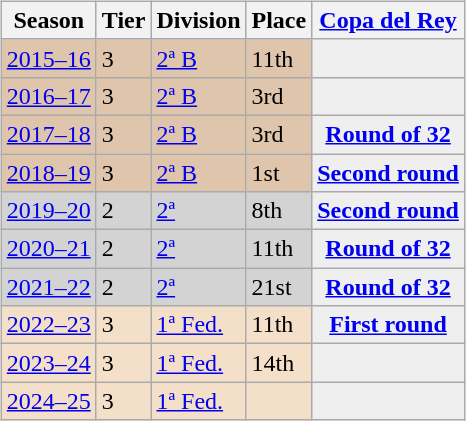<table>
<tr>
<td valign="top" width=0%><br><table class="wikitable">
<tr style="background:#f0f6fa;">
<th>Season</th>
<th>Tier</th>
<th>Division</th>
<th>Place</th>
<th><a href='#'>Copa del Rey</a></th>
</tr>
<tr>
<td style="background:#DEC5AB;"><a href='#'>2015–16</a></td>
<td style="background:#DEC5AB;">3</td>
<td style="background:#DEC5AB;"><a href='#'>2ª B</a></td>
<td style="background:#DEC5AB;">11th</td>
<th style="background:#efefef;"></th>
</tr>
<tr>
<td style="background:#DEC5AB;"><a href='#'>2016–17</a></td>
<td style="background:#DEC5AB;">3</td>
<td style="background:#DEC5AB;"><a href='#'>2ª B</a></td>
<td style="background:#DEC5AB;">3rd</td>
<th style="background:#efefef;"></th>
</tr>
<tr>
<td style="background:#DEC5AB;"><a href='#'>2017–18</a></td>
<td style="background:#DEC5AB;">3</td>
<td style="background:#DEC5AB;"><a href='#'>2ª B</a></td>
<td style="background:#DEC5AB;">3rd</td>
<th style="background:#efefef;"><a href='#'>Round of 32</a></th>
</tr>
<tr>
<td style="background:#DEC5AB;"><a href='#'>2018–19</a></td>
<td style="background:#DEC5AB;">3</td>
<td style="background:#DEC5AB;"><a href='#'>2ª B</a></td>
<td style="background:#DEC5AB;">1st</td>
<th style="background:#efefef;"><a href='#'>Second round</a></th>
</tr>
<tr>
<td style="background:#D3D3D3;"><a href='#'>2019–20</a></td>
<td style="background:#D3D3D3;">2</td>
<td style="background:#D3D3D3;"><a href='#'>2ª</a></td>
<td style="background:#D3D3D3;">8th</td>
<th style="background:#efefef;"><a href='#'>Second round</a></th>
</tr>
<tr>
<td style="background:#D3D3D3;"><a href='#'>2020–21</a></td>
<td style="background:#D3D3D3;">2</td>
<td style="background:#D3D3D3;"><a href='#'>2ª</a></td>
<td style="background:#D3D3D3;">11th</td>
<th style="background:#efefef;"><a href='#'>Round of 32</a></th>
</tr>
<tr>
<td style="background:#D3D3D3;"><a href='#'>2021–22</a></td>
<td style="background:#D3D3D3;">2</td>
<td style="background:#D3D3D3;"><a href='#'>2ª</a></td>
<td style="background:#D3D3D3;">21st</td>
<th style="background:#efefef;"><a href='#'>Round of 32</a></th>
</tr>
<tr>
<td style="background:#F4DFC8;"><a href='#'>2022–23</a></td>
<td style="background:#F4DFC8;">3</td>
<td style="background:#F4DFC8;"><a href='#'>1ª Fed.</a></td>
<td style="background:#F4DFC8;">11th</td>
<th style="background:#efefef;"><a href='#'>First round</a></th>
</tr>
<tr>
<td style="background:#F4DFC8;"><a href='#'>2023–24</a></td>
<td style="background:#F4DFC8;">3</td>
<td style="background:#F4DFC8;"><a href='#'>1ª Fed.</a></td>
<td style="background:#F4DFC8;">14th</td>
<th style="background:#efefef;"></th>
</tr>
<tr>
<td style="background:#F4DFC8;"><a href='#'>2024–25</a></td>
<td style="background:#F4DFC8;">3</td>
<td style="background:#F4DFC8;"><a href='#'>1ª Fed.</a></td>
<td style="background:#F4DFC8;"></td>
<th style="background:#efefef;"></th>
</tr>
</table>
</td>
</tr>
</table>
